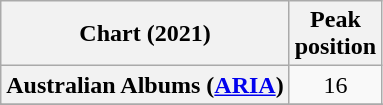<table class="wikitable sortable plainrowheaders" style="text-align:center">
<tr>
<th scope="col">Chart (2021)</th>
<th scope="col">Peak<br>position</th>
</tr>
<tr>
<th scope="row">Australian Albums (<a href='#'>ARIA</a>)</th>
<td>16</td>
</tr>
<tr>
</tr>
<tr>
</tr>
<tr>
</tr>
<tr>
</tr>
<tr>
</tr>
<tr>
</tr>
<tr>
</tr>
<tr>
</tr>
<tr>
</tr>
<tr>
</tr>
<tr>
</tr>
<tr>
</tr>
<tr>
</tr>
<tr>
</tr>
</table>
